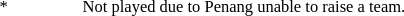<table width="85%">
<tr>
<td width="5%" style="font-size:11px;" valign="top">*</td>
<td width="95%" style="font-size:11px;">Not played due to Penang unable to raise a team.</td>
</tr>
</table>
